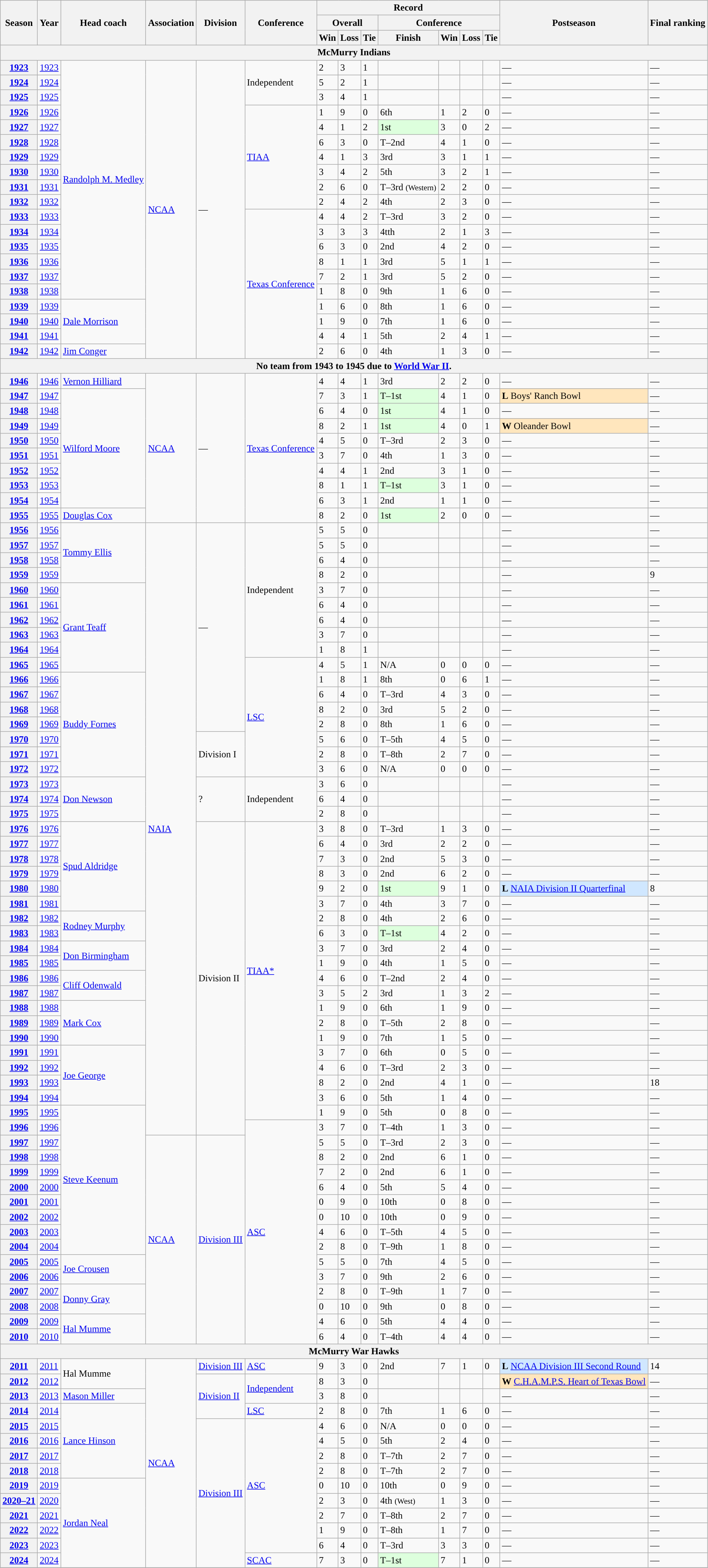<table class="wikitable">
<tr>
<th rowspan="3">Season</th>
<th rowspan="3">Year</th>
<th rowspan="3">Head coach</th>
<th rowspan="3">Association</th>
<th rowspan="3">Division</th>
<th rowspan="3">Conference</th>
<th colspan="7">Record</th>
<th rowspan="3">Postseason</th>
<th rowspan="3">Final ranking</th>
</tr>
<tr>
<th colspan="3">Overall</th>
<th colspan="4">Conference</th>
</tr>
<tr>
<th>Win</th>
<th>Loss</th>
<th>Tie</th>
<th>Finish</th>
<th>Win</th>
<th>Loss</th>
<th>Tie</th>
</tr>
<tr>
<th colspan="15">McMurry Indians</th>
</tr>
<tr>
<th><a href='#'>1923</a></th>
<td><a href='#'>1923</a></td>
<td rowspan="16"><a href='#'>Randolph M. Medley</a></td>
<td rowspan="20"><a href='#'>NCAA</a></td>
<td rowspan="20">—</td>
<td rowspan="3">Independent</td>
<td>2</td>
<td>3</td>
<td>1</td>
<td></td>
<td></td>
<td></td>
<td></td>
<td>—</td>
<td>—</td>
</tr>
<tr>
<th><a href='#'>1924</a></th>
<td><a href='#'>1924</a></td>
<td>5</td>
<td>2</td>
<td>1</td>
<td></td>
<td></td>
<td></td>
<td></td>
<td>—</td>
<td>—</td>
</tr>
<tr>
<th><a href='#'>1925</a></th>
<td><a href='#'>1925</a></td>
<td>3</td>
<td>4</td>
<td>1</td>
<td></td>
<td></td>
<td></td>
<td></td>
<td>—</td>
<td>—</td>
</tr>
<tr>
<th><a href='#'>1926</a></th>
<td><a href='#'>1926</a></td>
<td rowspan="7"><a href='#'>TIAA</a></td>
<td>1</td>
<td>9</td>
<td>0</td>
<td>6th</td>
<td>1</td>
<td>2</td>
<td>0</td>
<td>—</td>
<td>—</td>
</tr>
<tr>
<th><a href='#'>1927</a></th>
<td><a href='#'>1927</a></td>
<td>4</td>
<td>1</td>
<td>2</td>
<td bgcolor="#ddffdd">1st</td>
<td>3</td>
<td>0</td>
<td>2</td>
<td>—</td>
<td>—</td>
</tr>
<tr>
<th><a href='#'>1928</a></th>
<td><a href='#'>1928</a></td>
<td>6</td>
<td>3</td>
<td>0</td>
<td>T–2nd</td>
<td>4</td>
<td>1</td>
<td>0</td>
<td>—</td>
<td>—</td>
</tr>
<tr>
<th><a href='#'>1929</a></th>
<td><a href='#'>1929</a></td>
<td>4</td>
<td>1</td>
<td>3</td>
<td>3rd</td>
<td>3</td>
<td>1</td>
<td>1</td>
<td>—</td>
<td>—</td>
</tr>
<tr>
<th><a href='#'>1930</a></th>
<td><a href='#'>1930</a></td>
<td>3</td>
<td>4</td>
<td>2</td>
<td>5th</td>
<td>3</td>
<td>2</td>
<td>1</td>
<td>—</td>
<td>—</td>
</tr>
<tr>
<th><a href='#'>1931</a></th>
<td><a href='#'>1931</a></td>
<td>2</td>
<td>6</td>
<td>0</td>
<td>T–3rd <small>(Western)</small></td>
<td>2</td>
<td>2</td>
<td>0</td>
<td>—</td>
<td>—</td>
</tr>
<tr>
<th><a href='#'>1932</a></th>
<td><a href='#'>1932</a></td>
<td>2</td>
<td>4</td>
<td>2</td>
<td>4th</td>
<td>2</td>
<td>3</td>
<td>0</td>
<td>—</td>
<td>—</td>
</tr>
<tr>
<th><a href='#'>1933</a></th>
<td><a href='#'>1933</a></td>
<td rowspan="10"><a href='#'>Texas Conference</a></td>
<td>4</td>
<td>4</td>
<td>2</td>
<td>T–3rd</td>
<td>3</td>
<td>2</td>
<td>0</td>
<td>—</td>
<td>—</td>
</tr>
<tr>
<th><a href='#'>1934</a></th>
<td><a href='#'>1934</a></td>
<td>3</td>
<td>3</td>
<td>3</td>
<td>4tth</td>
<td>2</td>
<td>1</td>
<td>3</td>
<td>—</td>
<td>—</td>
</tr>
<tr>
<th><a href='#'>1935</a></th>
<td><a href='#'>1935</a></td>
<td>6</td>
<td>3</td>
<td>0</td>
<td>2nd</td>
<td>4</td>
<td>2</td>
<td>0</td>
<td>—</td>
<td>—</td>
</tr>
<tr>
<th><a href='#'>1936</a></th>
<td><a href='#'>1936</a></td>
<td>8</td>
<td>1</td>
<td>1</td>
<td>3rd</td>
<td>5</td>
<td>1</td>
<td>1</td>
<td>—</td>
<td>—</td>
</tr>
<tr>
<th><a href='#'>1937</a></th>
<td><a href='#'>1937</a></td>
<td>7</td>
<td>2</td>
<td>1</td>
<td>3rd</td>
<td>5</td>
<td>2</td>
<td>0</td>
<td>—</td>
<td>—</td>
</tr>
<tr>
<th><a href='#'>1938</a></th>
<td><a href='#'>1938</a></td>
<td>1</td>
<td>8</td>
<td>0</td>
<td>9th</td>
<td>1</td>
<td>6</td>
<td>0</td>
<td>—</td>
<td>—</td>
</tr>
<tr>
<th><a href='#'>1939</a></th>
<td><a href='#'>1939</a></td>
<td rowspan="3"><a href='#'>Dale Morrison</a></td>
<td>1</td>
<td>6</td>
<td>0</td>
<td>8th</td>
<td>1</td>
<td>6</td>
<td>0</td>
<td>—</td>
<td>—</td>
</tr>
<tr>
<th><a href='#'>1940</a></th>
<td><a href='#'>1940</a></td>
<td>1</td>
<td>9</td>
<td>0</td>
<td>7th</td>
<td>1</td>
<td>6</td>
<td>0</td>
<td>—</td>
<td>—</td>
</tr>
<tr>
<th><a href='#'>1941</a></th>
<td><a href='#'>1941</a></td>
<td>4</td>
<td>4</td>
<td>1</td>
<td>5th</td>
<td>2</td>
<td>4</td>
<td>1</td>
<td>—</td>
<td>—</td>
</tr>
<tr>
<th><a href='#'>1942</a></th>
<td><a href='#'>1942</a></td>
<td><a href='#'>Jim Conger</a></td>
<td>2</td>
<td>6</td>
<td>0</td>
<td>4th</td>
<td>1</td>
<td>3</td>
<td>0</td>
<td>—</td>
<td>—</td>
</tr>
<tr>
<th colspan="15">No team from 1943 to 1945 due to <a href='#'>World War II</a>.</th>
</tr>
<tr>
<th><a href='#'>1946</a></th>
<td><a href='#'>1946</a></td>
<td><a href='#'>Vernon Hilliard</a></td>
<td rowspan="10"><a href='#'>NCAA</a></td>
<td rowspan="10">—</td>
<td rowspan="10"><a href='#'>Texas Conference</a></td>
<td>4</td>
<td>4</td>
<td>1</td>
<td>3rd</td>
<td>2</td>
<td>2</td>
<td>0</td>
<td>—</td>
<td>—</td>
</tr>
<tr>
<th><a href='#'>1947</a></th>
<td><a href='#'>1947</a></td>
<td rowspan="8"><a href='#'>Wilford Moore</a></td>
<td>7</td>
<td>3</td>
<td>1</td>
<td bgcolor="#ddffdd">T–1st</td>
<td>4</td>
<td>1</td>
<td>0</td>
<td bgcolor="#ffe6bd"><strong>L</strong> Boys' Ranch Bowl</td>
<td>—</td>
</tr>
<tr>
<th><a href='#'>1948</a></th>
<td><a href='#'>1948</a></td>
<td>6</td>
<td>4</td>
<td>0</td>
<td bgcolor="#ddffdd">1st</td>
<td>4</td>
<td>1</td>
<td>0</td>
<td>—</td>
<td>—</td>
</tr>
<tr>
<th><a href='#'>1949</a></th>
<td><a href='#'>1949</a></td>
<td>8</td>
<td>2</td>
<td>1</td>
<td bgcolor="#ddffdd">1st</td>
<td>4</td>
<td>0</td>
<td>1</td>
<td bgcolor="#ffe6bd"><strong>W</strong> Oleander Bowl</td>
<td>—</td>
</tr>
<tr>
<th><a href='#'>1950</a></th>
<td><a href='#'>1950</a></td>
<td>4</td>
<td>5</td>
<td>0</td>
<td>T–3rd</td>
<td>2</td>
<td>3</td>
<td>0</td>
<td>—</td>
<td>—</td>
</tr>
<tr>
<th><a href='#'>1951</a></th>
<td><a href='#'>1951</a></td>
<td>3</td>
<td>7</td>
<td>0</td>
<td>4th</td>
<td>1</td>
<td>3</td>
<td>0</td>
<td>—</td>
<td>—</td>
</tr>
<tr>
<th><a href='#'>1952</a></th>
<td><a href='#'>1952</a></td>
<td>4</td>
<td>4</td>
<td>1</td>
<td>2nd</td>
<td>3</td>
<td>1</td>
<td>0</td>
<td>—</td>
<td>—</td>
</tr>
<tr>
<th><a href='#'>1953</a></th>
<td><a href='#'>1953</a></td>
<td>8</td>
<td>1</td>
<td>1</td>
<td bgcolor="#ddffdd">T–1st</td>
<td>3</td>
<td>1</td>
<td>0</td>
<td>—</td>
<td>—</td>
</tr>
<tr>
<th><a href='#'>1954</a></th>
<td><a href='#'>1954</a></td>
<td>6</td>
<td>3</td>
<td>1</td>
<td>2nd</td>
<td>1</td>
<td>1</td>
<td>0</td>
<td>—</td>
<td>—</td>
</tr>
<tr>
<th><a href='#'>1955</a></th>
<td><a href='#'>1955</a></td>
<td><a href='#'>Douglas Cox</a></td>
<td>8</td>
<td>2</td>
<td>0</td>
<td bgcolor="#ddffdd">1st</td>
<td>2</td>
<td>0</td>
<td>0</td>
<td>—</td>
<td>—</td>
</tr>
<tr>
<th><a href='#'>1956</a></th>
<td><a href='#'>1956</a></td>
<td rowspan="4"><a href='#'>Tommy Ellis</a></td>
<td rowspan="41"><a href='#'>NAIA</a></td>
<td rowspan="14">—</td>
<td rowspan="9">Independent</td>
<td>5</td>
<td>5</td>
<td>0</td>
<td></td>
<td></td>
<td></td>
<td></td>
<td>—</td>
<td>—</td>
</tr>
<tr>
<th><a href='#'>1957</a></th>
<td><a href='#'>1957</a></td>
<td>5</td>
<td>5</td>
<td>0</td>
<td></td>
<td></td>
<td></td>
<td></td>
<td>—</td>
<td>—</td>
</tr>
<tr>
<th><a href='#'>1958</a></th>
<td><a href='#'>1958</a></td>
<td>6</td>
<td>4</td>
<td>0</td>
<td></td>
<td></td>
<td></td>
<td></td>
<td>—</td>
<td>—</td>
</tr>
<tr>
<th><a href='#'>1959</a></th>
<td><a href='#'>1959</a></td>
<td>8</td>
<td>2</td>
<td>0</td>
<td></td>
<td></td>
<td></td>
<td></td>
<td>—</td>
<td>9</td>
</tr>
<tr>
<th><a href='#'>1960</a></th>
<td><a href='#'>1960</a></td>
<td rowspan="6"><a href='#'>Grant Teaff</a></td>
<td>3</td>
<td>7</td>
<td>0</td>
<td></td>
<td></td>
<td></td>
<td></td>
<td>—</td>
<td>—</td>
</tr>
<tr>
<th><a href='#'>1961</a></th>
<td><a href='#'>1961</a></td>
<td>6</td>
<td>4</td>
<td>0</td>
<td></td>
<td></td>
<td></td>
<td></td>
<td>—</td>
<td>—</td>
</tr>
<tr>
<th><a href='#'>1962</a></th>
<td><a href='#'>1962</a></td>
<td>6</td>
<td>4</td>
<td>0</td>
<td></td>
<td></td>
<td></td>
<td></td>
<td>—</td>
<td>—</td>
</tr>
<tr>
<th><a href='#'>1963</a></th>
<td><a href='#'>1963</a></td>
<td>3</td>
<td>7</td>
<td>0</td>
<td></td>
<td></td>
<td></td>
<td></td>
<td>—</td>
<td>—</td>
</tr>
<tr>
<th><a href='#'>1964</a></th>
<td><a href='#'>1964</a></td>
<td>1</td>
<td>8</td>
<td>1</td>
<td></td>
<td></td>
<td></td>
<td></td>
<td>—</td>
<td>—</td>
</tr>
<tr>
<th><a href='#'>1965</a></th>
<td><a href='#'>1965</a></td>
<td rowspan="8"><a href='#'>LSC</a></td>
<td>4</td>
<td>5</td>
<td>1</td>
<td>N/A</td>
<td>0</td>
<td>0</td>
<td>0</td>
<td>—</td>
<td>—</td>
</tr>
<tr>
<th><a href='#'>1966</a></th>
<td><a href='#'>1966</a></td>
<td rowspan="7"><a href='#'>Buddy Fornes</a></td>
<td>1</td>
<td>8</td>
<td>1</td>
<td>8th</td>
<td>0</td>
<td>6</td>
<td>1</td>
<td>—</td>
<td>—</td>
</tr>
<tr>
<th><a href='#'>1967</a></th>
<td><a href='#'>1967</a></td>
<td>6</td>
<td>4</td>
<td>0</td>
<td>T–3rd</td>
<td>4</td>
<td>3</td>
<td>0</td>
<td>—</td>
<td>—</td>
</tr>
<tr>
<th><a href='#'>1968</a></th>
<td><a href='#'>1968</a></td>
<td>8</td>
<td>2</td>
<td>0</td>
<td>3rd</td>
<td>5</td>
<td>2</td>
<td>0</td>
<td>—</td>
<td>—</td>
</tr>
<tr>
<th><a href='#'>1969</a></th>
<td><a href='#'>1969</a></td>
<td>2</td>
<td>8</td>
<td>0</td>
<td>8th</td>
<td>1</td>
<td>6</td>
<td>0</td>
<td>—</td>
<td>—</td>
</tr>
<tr>
<th><a href='#'>1970</a></th>
<td><a href='#'>1970</a></td>
<td rowspan="3">Division I</td>
<td>5</td>
<td>6</td>
<td>0</td>
<td>T–5th</td>
<td>4</td>
<td>5</td>
<td>0</td>
<td>—</td>
<td>—</td>
</tr>
<tr>
<th><a href='#'>1971</a></th>
<td><a href='#'>1971</a></td>
<td>2</td>
<td>8</td>
<td>0</td>
<td>T–8th</td>
<td>2</td>
<td>7</td>
<td>0</td>
<td>—</td>
<td>—</td>
</tr>
<tr>
<th><a href='#'>1972</a></th>
<td><a href='#'>1972</a></td>
<td>3</td>
<td>6</td>
<td>0</td>
<td>N/A</td>
<td>0</td>
<td>0</td>
<td>0</td>
<td>—</td>
<td>—</td>
</tr>
<tr>
<th><a href='#'>1973</a></th>
<td><a href='#'>1973</a></td>
<td rowspan="3"><a href='#'>Don Newson</a></td>
<td rowspan="3">?</td>
<td rowspan="3">Independent</td>
<td>3</td>
<td>6</td>
<td>0</td>
<td></td>
<td></td>
<td></td>
<td></td>
<td>—</td>
<td>—</td>
</tr>
<tr>
<th><a href='#'>1974</a></th>
<td><a href='#'>1974</a></td>
<td>6</td>
<td>4</td>
<td>0</td>
<td></td>
<td></td>
<td></td>
<td></td>
<td>—</td>
<td>—</td>
</tr>
<tr>
<th><a href='#'>1975</a></th>
<td><a href='#'>1975</a></td>
<td>2</td>
<td>8</td>
<td>0</td>
<td></td>
<td></td>
<td></td>
<td></td>
<td>—</td>
<td>—</td>
</tr>
<tr>
<th><a href='#'>1976</a></th>
<td><a href='#'>1976</a></td>
<td rowspan="6"><a href='#'>Spud Aldridge</a></td>
<td rowspan="21">Division II</td>
<td rowspan="20"><a href='#'>TIAA*</a></td>
<td>3</td>
<td>8</td>
<td>0</td>
<td>T–3rd</td>
<td>1</td>
<td>3</td>
<td>0</td>
<td>—</td>
<td>—</td>
</tr>
<tr>
<th><a href='#'>1977</a></th>
<td><a href='#'>1977</a></td>
<td>6</td>
<td>4</td>
<td>0</td>
<td>3rd</td>
<td>2</td>
<td>2</td>
<td>0</td>
<td>—</td>
<td>—</td>
</tr>
<tr>
<th><a href='#'>1978</a></th>
<td><a href='#'>1978</a></td>
<td>7</td>
<td>3</td>
<td>0</td>
<td>2nd</td>
<td>5</td>
<td>3</td>
<td>0</td>
<td>—</td>
<td>—</td>
</tr>
<tr>
<th><a href='#'>1979</a></th>
<td><a href='#'>1979</a></td>
<td>8</td>
<td>3</td>
<td>0</td>
<td>2nd</td>
<td>6</td>
<td>2</td>
<td>0</td>
<td>—</td>
<td>—</td>
</tr>
<tr>
<th><a href='#'>1980</a></th>
<td><a href='#'>1980</a></td>
<td>9</td>
<td>2</td>
<td>0</td>
<td bgcolor="#ddffdd">1st</td>
<td>9</td>
<td>1</td>
<td>0</td>
<td bgcolor="#d0e7ff"><strong>L</strong> <a href='#'>NAIA Division II Quarterfinal</a></td>
<td>8</td>
</tr>
<tr>
<th><a href='#'>1981</a></th>
<td><a href='#'>1981</a></td>
<td>3</td>
<td>7</td>
<td>0</td>
<td>4th</td>
<td>3</td>
<td>7</td>
<td>0</td>
<td>—</td>
<td>—</td>
</tr>
<tr>
<th><a href='#'>1982</a></th>
<td><a href='#'>1982</a></td>
<td rowspan="2"><a href='#'>Rodney Murphy</a></td>
<td>2</td>
<td>8</td>
<td>0</td>
<td>4th</td>
<td>2</td>
<td>6</td>
<td>0</td>
<td>—</td>
<td>—</td>
</tr>
<tr>
<th><a href='#'>1983</a></th>
<td><a href='#'>1983</a></td>
<td>6</td>
<td>3</td>
<td>0</td>
<td bgcolor="#ddffdd">T–1st</td>
<td>4</td>
<td>2</td>
<td>0</td>
<td>—</td>
<td>—</td>
</tr>
<tr>
<th><a href='#'>1984</a></th>
<td><a href='#'>1984</a></td>
<td rowspan="2"><a href='#'>Don Birmingham</a></td>
<td>3</td>
<td>7</td>
<td>0</td>
<td>3rd</td>
<td>2</td>
<td>4</td>
<td>0</td>
<td>—</td>
<td>—</td>
</tr>
<tr>
<th><a href='#'>1985</a></th>
<td><a href='#'>1985</a></td>
<td>1</td>
<td>9</td>
<td>0</td>
<td>4th</td>
<td>1</td>
<td>5</td>
<td>0</td>
<td>—</td>
<td>—</td>
</tr>
<tr>
<th><a href='#'>1986</a></th>
<td><a href='#'>1986</a></td>
<td rowspan="2"><a href='#'>Cliff Odenwald</a></td>
<td>4</td>
<td>6</td>
<td>0</td>
<td>T–2nd</td>
<td>2</td>
<td>4</td>
<td>0</td>
<td>—</td>
<td>—</td>
</tr>
<tr>
<th><a href='#'>1987</a></th>
<td><a href='#'>1987</a></td>
<td>3</td>
<td>5</td>
<td>2</td>
<td>3rd</td>
<td>1</td>
<td>3</td>
<td>2</td>
<td>—</td>
<td>—</td>
</tr>
<tr>
<th><a href='#'>1988</a></th>
<td><a href='#'>1988</a></td>
<td rowspan="3"><a href='#'>Mark Cox</a></td>
<td>1</td>
<td>9</td>
<td>0</td>
<td>6th</td>
<td>1</td>
<td>9</td>
<td>0</td>
<td>—</td>
<td>—</td>
</tr>
<tr>
<th><a href='#'>1989</a></th>
<td><a href='#'>1989</a></td>
<td>2</td>
<td>8</td>
<td>0</td>
<td>T–5th</td>
<td>2</td>
<td>8</td>
<td>0</td>
<td>—</td>
<td>—</td>
</tr>
<tr>
<th><a href='#'>1990</a></th>
<td><a href='#'>1990</a></td>
<td>1</td>
<td>9</td>
<td>0</td>
<td>7th</td>
<td>1</td>
<td>5</td>
<td>0</td>
<td>—</td>
<td>—</td>
</tr>
<tr>
<th><a href='#'>1991</a></th>
<td><a href='#'>1991</a></td>
<td rowspan="4"><a href='#'>Joe George</a></td>
<td>3</td>
<td>7</td>
<td>0</td>
<td>6th</td>
<td>0</td>
<td>5</td>
<td>0</td>
<td>—</td>
<td>—</td>
</tr>
<tr>
<th><a href='#'>1992</a></th>
<td><a href='#'>1992</a></td>
<td>4</td>
<td>6</td>
<td>0</td>
<td>T–3rd</td>
<td>2</td>
<td>3</td>
<td>0</td>
<td>—</td>
<td>—</td>
</tr>
<tr>
<th><a href='#'>1993</a></th>
<td><a href='#'>1993</a></td>
<td>8</td>
<td>2</td>
<td>0</td>
<td>2nd</td>
<td>4</td>
<td>1</td>
<td>0</td>
<td>—</td>
<td>18</td>
</tr>
<tr>
<th><a href='#'>1994</a></th>
<td><a href='#'>1994</a></td>
<td>3</td>
<td>6</td>
<td>0</td>
<td>5th</td>
<td>1</td>
<td>4</td>
<td>0</td>
<td>—</td>
<td>—</td>
</tr>
<tr>
<th><a href='#'>1995</a></th>
<td><a href='#'>1995</a></td>
<td rowspan="10"><a href='#'>Steve Keenum</a></td>
<td>1</td>
<td>9</td>
<td>0</td>
<td>5th</td>
<td>0</td>
<td>8</td>
<td>0</td>
<td>—</td>
<td>—</td>
</tr>
<tr>
<th><a href='#'>1996</a></th>
<td><a href='#'>1996</a></td>
<td rowspan="15"><a href='#'>ASC</a></td>
<td>3</td>
<td>7</td>
<td>0</td>
<td>T–4th</td>
<td>1</td>
<td>3</td>
<td>0</td>
<td>—</td>
<td>—</td>
</tr>
<tr>
<th><a href='#'>1997</a></th>
<td><a href='#'>1997</a></td>
<td rowspan="14"><a href='#'>NCAA</a></td>
<td rowspan="14"><a href='#'>Division III</a></td>
<td>5</td>
<td>5</td>
<td>0</td>
<td>T–3rd</td>
<td>2</td>
<td>3</td>
<td>0</td>
<td>—</td>
<td>—</td>
</tr>
<tr>
<th><a href='#'>1998</a></th>
<td><a href='#'>1998</a></td>
<td>8</td>
<td>2</td>
<td>0</td>
<td>2nd</td>
<td>6</td>
<td>1</td>
<td>0</td>
<td>—</td>
<td>—</td>
</tr>
<tr>
<th><a href='#'>1999</a></th>
<td><a href='#'>1999</a></td>
<td>7</td>
<td>2</td>
<td>0</td>
<td>2nd</td>
<td>6</td>
<td>1</td>
<td>0</td>
<td>—</td>
<td>—</td>
</tr>
<tr>
<th><a href='#'>2000</a></th>
<td><a href='#'>2000</a></td>
<td>6</td>
<td>4</td>
<td>0</td>
<td>5th</td>
<td>5</td>
<td>4</td>
<td>0</td>
<td>—</td>
<td>—</td>
</tr>
<tr>
<th><a href='#'>2001</a></th>
<td><a href='#'>2001</a></td>
<td>0</td>
<td>9</td>
<td>0</td>
<td>10th</td>
<td>0</td>
<td>8</td>
<td>0</td>
<td>—</td>
<td>—</td>
</tr>
<tr>
<th><a href='#'>2002</a></th>
<td><a href='#'>2002</a></td>
<td>0</td>
<td>10</td>
<td>0</td>
<td>10th</td>
<td>0</td>
<td>9</td>
<td>0</td>
<td>—</td>
<td>—</td>
</tr>
<tr>
<th><a href='#'>2003</a></th>
<td><a href='#'>2003</a></td>
<td>4</td>
<td>6</td>
<td>0</td>
<td>T–5th</td>
<td>4</td>
<td>5</td>
<td>0</td>
<td>—</td>
<td>—</td>
</tr>
<tr>
<th><a href='#'>2004</a></th>
<td><a href='#'>2004</a></td>
<td>2</td>
<td>8</td>
<td>0</td>
<td>T–9th</td>
<td>1</td>
<td>8</td>
<td>0</td>
<td>—</td>
<td>—</td>
</tr>
<tr>
<th><a href='#'>2005</a></th>
<td><a href='#'>2005</a></td>
<td rowspan="2"><a href='#'>Joe Crousen</a></td>
<td>5</td>
<td>5</td>
<td>0</td>
<td>7th</td>
<td>4</td>
<td>5</td>
<td>0</td>
<td>—</td>
<td>—</td>
</tr>
<tr>
<th><a href='#'>2006</a></th>
<td><a href='#'>2006</a></td>
<td>3</td>
<td>7</td>
<td>0</td>
<td>9th</td>
<td>2</td>
<td>6</td>
<td>0</td>
<td>—</td>
<td>—</td>
</tr>
<tr>
<th><a href='#'>2007</a></th>
<td><a href='#'>2007</a></td>
<td rowspan="2"><a href='#'>Donny Gray</a></td>
<td>2</td>
<td>8</td>
<td>0</td>
<td>T–9th</td>
<td>1</td>
<td>7</td>
<td>0</td>
<td>—</td>
<td>—</td>
</tr>
<tr>
<th><a href='#'>2008</a></th>
<td><a href='#'>2008</a></td>
<td>0</td>
<td>10</td>
<td>0</td>
<td>9th</td>
<td>0</td>
<td>8</td>
<td>0</td>
<td>—</td>
<td>—</td>
</tr>
<tr>
<th><a href='#'>2009</a></th>
<td><a href='#'>2009</a></td>
<td rowspan="2"><a href='#'>Hal Mumme</a></td>
<td>4</td>
<td>6</td>
<td>0</td>
<td>5th</td>
<td>4</td>
<td>4</td>
<td>0</td>
<td>—</td>
<td>—</td>
</tr>
<tr>
<th><a href='#'>2010</a></th>
<td><a href='#'>2010</a></td>
<td>6</td>
<td>4</td>
<td>0</td>
<td>T–4th</td>
<td>4</td>
<td>4</td>
<td>0</td>
<td>—</td>
<td>—</td>
</tr>
<tr>
<th colspan="15">McMurry War Hawks</th>
</tr>
<tr>
<th><a href='#'>2011</a></th>
<td><a href='#'>2011</a></td>
<td rowspan="2">Hal Mumme</td>
<td rowspan="14"><a href='#'>NCAA</a></td>
<td><a href='#'>Division III</a></td>
<td><a href='#'>ASC</a></td>
<td>9</td>
<td>3</td>
<td>0</td>
<td>2nd</td>
<td>7</td>
<td>1</td>
<td>0</td>
<td bgcolor="#d0e7ff"><strong>L</strong> <a href='#'>NCAA Division III Second Round</a></td>
<td>14</td>
</tr>
<tr>
<th><a href='#'>2012</a></th>
<td><a href='#'>2012</a></td>
<td rowspan="3"><a href='#'>Division II</a></td>
<td rowspan="2"><a href='#'>Independent</a></td>
<td>8</td>
<td>3</td>
<td>0</td>
<td></td>
<td></td>
<td></td>
<td></td>
<td bgcolor="#ffe6bd"><strong>W</strong> <a href='#'>C.H.A.M.P.S. Heart of Texas Bowl</a></td>
<td>—</td>
</tr>
<tr>
<th><a href='#'>2013</a></th>
<td><a href='#'>2013</a></td>
<td><a href='#'>Mason Miller</a></td>
<td>3</td>
<td>8</td>
<td>0</td>
<td></td>
<td></td>
<td></td>
<td></td>
<td>—</td>
<td>—</td>
</tr>
<tr>
<th><a href='#'>2014</a></th>
<td><a href='#'>2014</a></td>
<td rowspan="5"><a href='#'>Lance Hinson</a></td>
<td><a href='#'>LSC</a></td>
<td>2</td>
<td>8</td>
<td>0</td>
<td>7th</td>
<td>1</td>
<td>6</td>
<td>0</td>
<td>—</td>
<td>—</td>
</tr>
<tr>
<th><a href='#'>2015</a></th>
<td><a href='#'>2015</a></td>
<td rowspan="10"><a href='#'>Division III</a></td>
<td rowspan="9"><a href='#'>ASC</a></td>
<td>4</td>
<td>6</td>
<td>0</td>
<td>N/A</td>
<td>0</td>
<td>0</td>
<td>0</td>
<td>—</td>
<td>—</td>
</tr>
<tr>
<th><a href='#'>2016</a></th>
<td><a href='#'>2016</a></td>
<td>4</td>
<td>5</td>
<td>0</td>
<td>5th</td>
<td>2</td>
<td>4</td>
<td>0</td>
<td>—</td>
<td>—</td>
</tr>
<tr>
<th><a href='#'>2017</a></th>
<td><a href='#'>2017</a></td>
<td>2</td>
<td>8</td>
<td>0</td>
<td>T–7th</td>
<td>2</td>
<td>7</td>
<td>0</td>
<td>—</td>
<td>—</td>
</tr>
<tr>
<th><a href='#'>2018</a></th>
<td><a href='#'>2018</a></td>
<td>2</td>
<td>8</td>
<td>0</td>
<td>T–7th</td>
<td>2</td>
<td>7</td>
<td>0</td>
<td>—</td>
<td>—</td>
</tr>
<tr>
<th><a href='#'>2019</a></th>
<td><a href='#'>2019</a></td>
<td rowspan="6"><a href='#'>Jordan Neal</a></td>
<td>0</td>
<td>10</td>
<td>0</td>
<td>10th</td>
<td>0</td>
<td>9</td>
<td>0</td>
<td>—</td>
<td>—</td>
</tr>
<tr>
<th><a href='#'>2020–21</a></th>
<td><a href='#'>2020</a></td>
<td>2</td>
<td>3</td>
<td>0</td>
<td>4th <small>(West)</small></td>
<td>1</td>
<td>3</td>
<td>0</td>
<td>—</td>
<td>—</td>
</tr>
<tr>
<th><a href='#'>2021</a></th>
<td><a href='#'>2021</a></td>
<td>2</td>
<td>7</td>
<td>0</td>
<td>T–8th</td>
<td>2</td>
<td>7</td>
<td>0</td>
<td>—</td>
<td>—</td>
</tr>
<tr>
<th><a href='#'>2022</a></th>
<td><a href='#'>2022</a></td>
<td>1</td>
<td>9</td>
<td>0</td>
<td>T–8th</td>
<td>1</td>
<td>7</td>
<td>0</td>
<td>—</td>
<td>—</td>
</tr>
<tr>
<th><a href='#'>2023</a></th>
<td><a href='#'>2023</a></td>
<td>6</td>
<td>4</td>
<td>0</td>
<td>T–3rd</td>
<td>3</td>
<td>3</td>
<td>0</td>
<td>—</td>
<td>—</td>
</tr>
<tr>
<th><a href='#'>2024</a></th>
<td><a href='#'>2024</a></td>
<td><a href='#'>SCAC</a></td>
<td>7</td>
<td>3</td>
<td>0</td>
<td bgcolor="#ddffdd">T–1st</td>
<td>7</td>
<td>1</td>
<td>0</td>
<td>—</td>
<td>—</td>
</tr>
<tr>
</tr>
</table>
